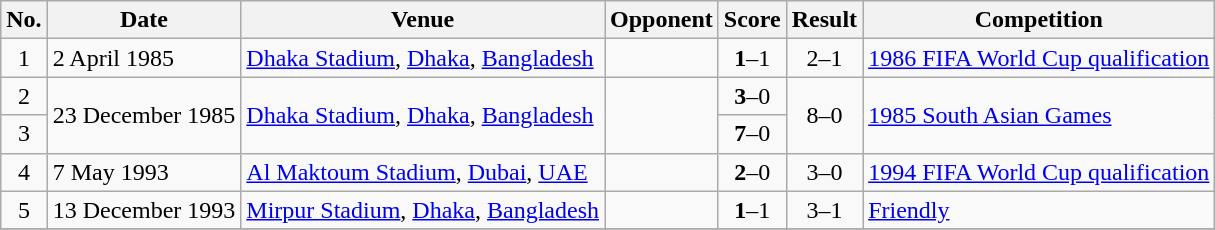<table class="wikitable sortable">
<tr>
<th scope="col">No.</th>
<th scope="col">Date</th>
<th scope="col">Venue</th>
<th scope="col">Opponent</th>
<th scope="col">Score</th>
<th scope="col">Result</th>
<th scope="col">Competition</th>
</tr>
<tr>
<td align="center">1</td>
<td>2 April 1985</td>
<td><a href='#'>Dhaka Stadium</a>, <a href='#'>Dhaka</a>, <a href='#'>Bangladesh</a></td>
<td></td>
<td style="text-align:center;"><strong>1</strong>–1</td>
<td align="center">2–1</td>
<td><a href='#'>1986 FIFA World Cup qualification</a></td>
</tr>
<tr>
<td align="center">2</td>
<td rowspan=2>23 December 1985</td>
<td rowspan=2><a href='#'>Dhaka Stadium</a>, <a href='#'>Dhaka</a>, <a href='#'>Bangladesh</a></td>
<td rowspan=2></td>
<td style="text-align:center;"><strong>3</strong>–0</td>
<td rowspan=2 align="center">8–0</td>
<td rowspan=2><a href='#'>1985 South Asian Games</a></td>
</tr>
<tr>
<td align="center">3</td>
<td style="text-align:center;"><strong>7</strong>–0</td>
</tr>
<tr>
<td align="center">4</td>
<td>7 May 1993</td>
<td><a href='#'>Al Maktoum Stadium</a>, <a href='#'>Dubai</a>, <a href='#'>UAE</a></td>
<td></td>
<td style="text-align:center;"><strong>2</strong>–0</td>
<td align="center">3–0</td>
<td><a href='#'>1994 FIFA World Cup qualification</a></td>
</tr>
<tr>
<td align="center">5</td>
<td>13 December 1993</td>
<td><a href='#'>Mirpur Stadium</a>, <a href='#'>Dhaka</a>, <a href='#'>Bangladesh</a></td>
<td></td>
<td align="center"><strong>1</strong>–1</td>
<td align="center">3–1</td>
<td><a href='#'>Friendly</a></td>
</tr>
<tr>
</tr>
</table>
